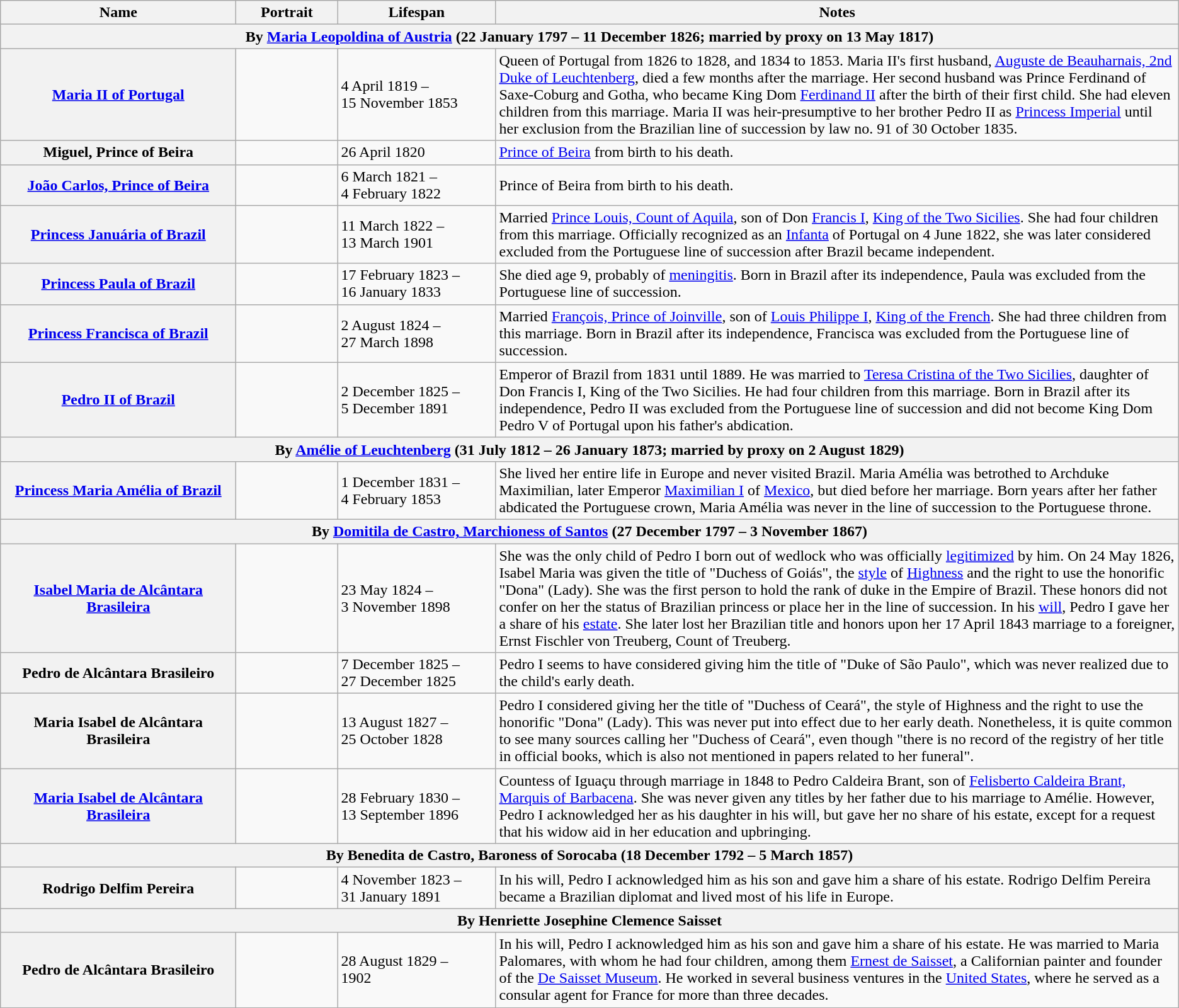<table class="wikitable plainrowheaders">
<tr>
<th scope="col" style="width:  20%;">Name</th>
<th scope="col" style="width: 100px;">Portrait</th>
<th scope="col" style="width:  10em;">Lifespan</th>
<th scope="col">Notes</th>
</tr>
<tr>
<th scope="col" colspan="4">By <a href='#'>Maria Leopoldina of Austria</a> (22 January 1797 – 11 December 1826; married by proxy on 13 May 1817)</th>
</tr>
<tr>
<th scope="row"><a href='#'>Maria II of Portugal</a></th>
<td></td>
<td>4 April 1819 – <br> 15 November 1853</td>
<td>Queen of Portugal from 1826 to 1828, and 1834 to 1853. Maria II's first husband, <a href='#'>Auguste de Beauharnais, 2nd Duke of Leuchtenberg</a>, died a few months after the marriage. Her second husband was Prince Ferdinand of Saxe-Coburg and Gotha, who became King Dom <a href='#'>Ferdinand II</a> after the birth of their first child. She had eleven children from this marriage. Maria II was heir-presumptive to her brother Pedro II as <a href='#'>Princess Imperial</a> until her exclusion from the Brazilian line of succession by law no. 91 of 30 October 1835.</td>
</tr>
<tr>
<th scope="row">Miguel, Prince of Beira</th>
<td></td>
<td>26 April 1820</td>
<td><a href='#'>Prince of Beira</a> from birth to his death.</td>
</tr>
<tr>
<th scope="row"><a href='#'>João Carlos, Prince of Beira</a></th>
<td></td>
<td>6 March 1821 – <br> 4 February 1822</td>
<td>Prince of Beira from birth to his death.</td>
</tr>
<tr>
<th scope="row"><a href='#'>Princess Januária of Brazil</a></th>
<td></td>
<td>11 March 1822 – <br> 13 March 1901</td>
<td>Married <a href='#'>Prince Louis, Count of Aquila</a>, son of Don <a href='#'>Francis I</a>, <a href='#'>King of the Two Sicilies</a>. She had four children from this marriage. Officially recognized as an <a href='#'>Infanta</a> of Portugal on 4 June 1822, she was later considered excluded from the Portuguese line of succession after Brazil became independent.</td>
</tr>
<tr>
<th scope="row"><a href='#'>Princess Paula of Brazil</a></th>
<td></td>
<td>17 February 1823 – <br> 16 January 1833</td>
<td>She died age 9, probably of <a href='#'>meningitis</a>. Born in Brazil after its independence, Paula was excluded from the Portuguese line of succession.</td>
</tr>
<tr>
<th scope="row"><a href='#'>Princess Francisca of Brazil</a></th>
<td></td>
<td>2 August 1824 – <br> 27 March 1898</td>
<td>Married <a href='#'>François, Prince of Joinville</a>, son of <a href='#'>Louis Philippe I</a>, <a href='#'>King of the French</a>. She had three children from this marriage. Born in Brazil after its independence, Francisca was excluded from the Portuguese line of succession.</td>
</tr>
<tr>
<th scope="row"><a href='#'>Pedro II of Brazil</a></th>
<td></td>
<td>2 December 1825 – <br> 5 December 1891</td>
<td>Emperor of Brazil from 1831 until 1889. He was married to <a href='#'>Teresa Cristina of the Two Sicilies</a>, daughter of Don Francis I, King of the Two Sicilies. He had four children from this marriage. Born in Brazil after its independence, Pedro II was excluded from the Portuguese line of succession and did not become King Dom Pedro V of Portugal upon his father's abdication.</td>
</tr>
<tr>
<th scope="col" colspan="4">By <a href='#'>Amélie of Leuchtenberg</a> (31 July 1812 – 26 January 1873; married by proxy on 2 August 1829)</th>
</tr>
<tr>
<th scope="row"><a href='#'>Princess Maria Amélia of Brazil</a></th>
<td></td>
<td>1 December 1831 – <br> 4 February 1853</td>
<td>She lived her entire life in Europe and never visited Brazil. Maria Amélia was betrothed to Archduke Maximilian, later Emperor <a href='#'>Maximilian I</a> of <a href='#'>Mexico</a>, but died before her marriage. Born years after her father abdicated the Portuguese crown, Maria Amélia was never in the line of succession to the Portuguese throne.</td>
</tr>
<tr>
<th scope="col" colspan="4">By <a href='#'>Domitila de Castro, Marchioness of Santos</a> (27 December 1797 – 3 November 1867)</th>
</tr>
<tr>
<th scope="row"><a href='#'>Isabel Maria de Alcântara Brasileira</a></th>
<td></td>
<td>23 May 1824 – <br>3 November 1898</td>
<td>She was the only child of Pedro I born out of wedlock who was officially <a href='#'>legitimized</a> by him. On 24 May 1826, Isabel Maria was given the title of "Duchess of Goiás", the <a href='#'>style</a> of <a href='#'>Highness</a> and the right to use the honorific "Dona" (Lady). She was the first person to hold the rank of duke in the Empire of Brazil. These honors did not confer on her the status of Brazilian princess or place her in the line of succession. In his <a href='#'>will</a>, Pedro I gave her a share of his <a href='#'>estate</a>. She later lost her Brazilian title and honors upon her 17 April 1843 marriage to a foreigner, Ernst Fischler von Treuberg, Count of Treuberg.</td>
</tr>
<tr>
<th scope="row">Pedro de Alcântara Brasileiro</th>
<td></td>
<td>7 December 1825 – <br> 27 December 1825</td>
<td>Pedro I seems to have considered giving him the title of "Duke of São Paulo", which was never realized due to the child's early death.</td>
</tr>
<tr>
<th scope="row">Maria Isabel de Alcântara Brasileira</th>
<td></td>
<td>13 August 1827 – <br> 25 October 1828</td>
<td>Pedro I considered giving her the title of "Duchess of Ceará", the style of Highness and the right to use the honorific "Dona" (Lady). This was never put into effect due to her early death. Nonetheless, it is quite common to see many sources calling her "Duchess of Ceará", even though "there is no record of the registry of her title in official books, which is also not mentioned in papers related to her funeral".</td>
</tr>
<tr>
<th scope="row"><a href='#'>Maria Isabel de Alcântara Brasileira</a></th>
<td></td>
<td>28 February 1830 – <br> 13 September 1896</td>
<td>Countess of Iguaçu through marriage in 1848 to Pedro Caldeira Brant, son of <a href='#'>Felisberto Caldeira Brant, Marquis of Barbacena</a>. She was never given any titles by her father due to his marriage to Amélie. However, Pedro I acknowledged her as his daughter in his will, but gave her no share of his estate, except for a request that his widow aid in her education and upbringing.</td>
</tr>
<tr>
<th scope="col" colspan="4">By Benedita de Castro, Baroness of Sorocaba (18 December 1792 – 5 March 1857)</th>
</tr>
<tr>
<th scope="row">Rodrigo Delfim Pereira</th>
<td></td>
<td>4 November 1823 – <br> 31 January 1891</td>
<td>In his will, Pedro I acknowledged him as his son and gave him a share of his estate. Rodrigo Delfim Pereira became a Brazilian diplomat and lived most of his life in Europe.</td>
</tr>
<tr>
<th scope="col" colspan="4">By Henriette Josephine Clemence Saisset</th>
</tr>
<tr>
<th scope="row">Pedro de Alcântara Brasileiro</th>
<td></td>
<td>28 August 1829 – <br> 1902</td>
<td>In his will, Pedro I acknowledged him as his son and gave him a share of his estate. He was married to Maria Palomares, with whom he had four children, among them <a href='#'>Ernest de Saisset</a>, a Californian painter and founder of the <a href='#'>De Saisset Museum</a>. He worked in several business ventures in the <a href='#'>United States</a>, where he served as a consular agent for France for more than three decades.</td>
</tr>
</table>
